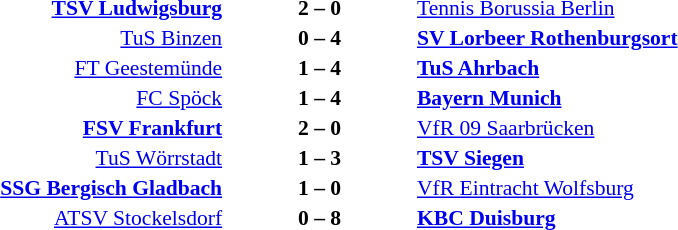<table width=100% cellspacing=1>
<tr>
<th width=25%></th>
<th width=10%></th>
<th width=25%></th>
<th></th>
</tr>
<tr style=font-size:90%>
<td align=right><strong><a href='#'>TSV Ludwigsburg</a></strong></td>
<td align=center><strong>2 – 0</strong></td>
<td><a href='#'>Tennis Borussia Berlin</a></td>
</tr>
<tr style=font-size:90%>
<td align=right><a href='#'>TuS Binzen</a></td>
<td align=center><strong>0 – 4</strong></td>
<td><strong><a href='#'>SV Lorbeer Rothenburgsort</a></strong></td>
</tr>
<tr style=font-size:90%>
<td align=right><a href='#'>FT Geestemünde</a></td>
<td align=center><strong>1 – 4</strong></td>
<td><strong><a href='#'>TuS Ahrbach</a></strong></td>
</tr>
<tr style=font-size:90%>
<td align=right><a href='#'>FC Spöck</a></td>
<td align=center><strong>1 – 4</strong></td>
<td><strong><a href='#'>Bayern Munich</a></strong></td>
</tr>
<tr style=font-size:90%>
<td align=right><strong><a href='#'>FSV Frankfurt</a></strong></td>
<td align=center><strong>2 – 0</strong></td>
<td><a href='#'>VfR 09 Saarbrücken</a></td>
</tr>
<tr style=font-size:90%>
<td align=right><a href='#'>TuS Wörrstadt</a></td>
<td align=center><strong>1 – 3</strong></td>
<td><strong><a href='#'>TSV Siegen</a></strong></td>
</tr>
<tr style=font-size:90%>
<td align=right><strong><a href='#'>SSG Bergisch Gladbach</a></strong></td>
<td align=center><strong>1 – 0</strong></td>
<td><a href='#'>VfR Eintracht Wolfsburg</a></td>
</tr>
<tr style=font-size:90%>
<td align=right><a href='#'>ATSV Stockelsdorf</a></td>
<td align=center><strong>0 – 8</strong></td>
<td><strong><a href='#'>KBC Duisburg</a></strong></td>
</tr>
</table>
